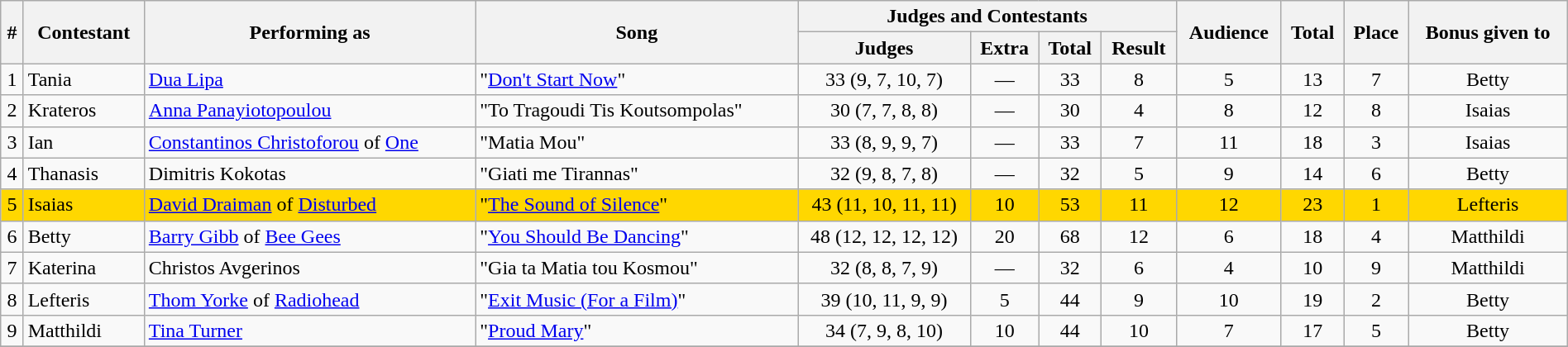<table class="sortable wikitable" style="text-align:center;" width="100%">
<tr>
<th rowspan="2">#</th>
<th rowspan="2">Contestant</th>
<th rowspan="2">Performing as</th>
<th rowspan="2">Song</th>
<th colspan="4">Judges and Contestants</th>
<th rowspan="2">Audience</th>
<th rowspan="2">Total</th>
<th rowspan="2">Place</th>
<th rowspan="2">Bonus given to</th>
</tr>
<tr>
<th width="11%">Judges</th>
<th>Extra</th>
<th>Total</th>
<th>Result</th>
</tr>
<tr>
<td>1</td>
<td align="left">Tania</td>
<td align="left"><a href='#'>Dua Lipa</a></td>
<td align="left">"<a href='#'>Don't Start Now</a>"</td>
<td>33 (9, 7, 10, 7)</td>
<td>—</td>
<td>33</td>
<td>8</td>
<td>5</td>
<td>13</td>
<td>7</td>
<td>Betty</td>
</tr>
<tr>
<td>2</td>
<td align="left">Krateros</td>
<td align="left"><a href='#'>Anna Panayiotopoulou</a></td>
<td align="left">"To Tragoudi Tis Koutsompolas"</td>
<td>30 (7, 7, 8, 8)</td>
<td>—</td>
<td>30</td>
<td>4</td>
<td>8</td>
<td>12</td>
<td>8</td>
<td>Isaias</td>
</tr>
<tr>
<td>3</td>
<td align="left">Ian</td>
<td align="left"><a href='#'>Constantinos Christoforou</a> of <a href='#'>One</a></td>
<td align="left">"Matia Mou"</td>
<td>33 (8, 9, 9, 7)</td>
<td>—</td>
<td>33</td>
<td>7</td>
<td>11</td>
<td>18</td>
<td>3</td>
<td>Isaias</td>
</tr>
<tr>
<td>4</td>
<td align="left">Thanasis</td>
<td align="left">Dimitris Kokotas</td>
<td align="left">"Giati me Tirannas"</td>
<td>32 (9, 8, 7, 8)</td>
<td>—</td>
<td>32</td>
<td>5</td>
<td>9</td>
<td>14</td>
<td>6</td>
<td>Betty</td>
</tr>
<tr bgcolor="gold">
<td>5</td>
<td align="left">Isaias</td>
<td align="left"><a href='#'>David Draiman</a> of <a href='#'>Disturbed</a></td>
<td align="left">"<a href='#'>The Sound of Silence</a>"</td>
<td>43 (11, 10, 11, 11)</td>
<td>10</td>
<td>53</td>
<td>11</td>
<td>12</td>
<td>23</td>
<td>1</td>
<td>Lefteris</td>
</tr>
<tr>
<td>6</td>
<td align="left">Betty</td>
<td align="left"><a href='#'>Barry Gibb</a> of <a href='#'>Bee Gees</a></td>
<td align="left">"<a href='#'>You Should Be Dancing</a>"</td>
<td>48 (12, 12, 12, 12)</td>
<td>20</td>
<td>68</td>
<td>12</td>
<td>6</td>
<td>18</td>
<td>4</td>
<td>Matthildi</td>
</tr>
<tr>
<td>7</td>
<td align="left">Katerina</td>
<td align="left">Christos Avgerinos</td>
<td align="left">"Gia ta Matia tou Kosmou"</td>
<td>32 (8, 8, 7, 9)</td>
<td>—</td>
<td>32</td>
<td>6</td>
<td>4</td>
<td>10</td>
<td>9</td>
<td>Matthildi</td>
</tr>
<tr>
<td>8</td>
<td align="left">Lefteris</td>
<td align="left"><a href='#'>Thom Yorke</a> of <a href='#'>Radiohead</a></td>
<td align="left">"<a href='#'>Exit Music (For a Film)</a>"</td>
<td>39 (10, 11, 9, 9)</td>
<td>5</td>
<td>44</td>
<td>9</td>
<td>10</td>
<td>19</td>
<td>2</td>
<td>Betty</td>
</tr>
<tr>
<td>9</td>
<td align="left">Matthildi</td>
<td align="left"><a href='#'>Tina Turner</a></td>
<td align="left">"<a href='#'>Proud Mary</a>"</td>
<td>34 (7, 9, 8, 10)</td>
<td>10</td>
<td>44</td>
<td>10</td>
<td>7</td>
<td>17</td>
<td>5</td>
<td>Betty</td>
</tr>
<tr>
</tr>
</table>
